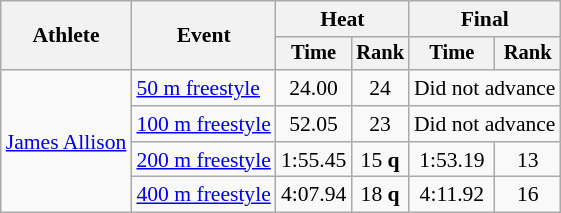<table class=wikitable style=font-size:90%;text-align:center>
<tr>
<th rowspan=2>Athlete</th>
<th rowspan=2>Event</th>
<th colspan=2>Heat</th>
<th colspan=2>Final</th>
</tr>
<tr style=font-size:95%>
<th>Time</th>
<th>Rank</th>
<th>Time</th>
<th>Rank</th>
</tr>
<tr align=center>
<td align=left rowspan=4><a href='#'>James Allison</a></td>
<td align=left><a href='#'>50 m freestyle</a></td>
<td>24.00</td>
<td>24</td>
<td colspan=2>Did not advance</td>
</tr>
<tr align=center>
<td align=left><a href='#'>100 m freestyle</a></td>
<td>52.05</td>
<td>23</td>
<td colspan=2>Did not advance</td>
</tr>
<tr align=center>
<td align=left><a href='#'>200 m freestyle</a></td>
<td>1:55.45</td>
<td>15 <strong>q</strong></td>
<td>1:53.19</td>
<td>13</td>
</tr>
<tr align=center>
<td align=left><a href='#'>400 m freestyle</a></td>
<td>4:07.94</td>
<td>18 <strong>q</strong></td>
<td>4:11.92</td>
<td>16</td>
</tr>
</table>
